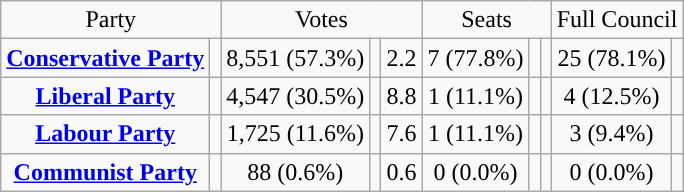<table class=wikitable style="text-align:center;">
<tr>
<td colspan=2>Party</td>
<td colspan=3>Votes</td>
<td colspan=3>Seats</td>
<td colspan=3>Full Council</td>
</tr>
<tr>
<td><strong><a href='#'>Conservative Party</a></strong></td>
<td style="background:"></td>
<td>8,551 (57.3%)</td>
<td></td>
<td> 2.2</td>
<td>7 (77.8%)</td>
<td></td>
<td></td>
<td>25 (78.1%)</td>
<td></td>
</tr>
<tr>
<td><strong><a href='#'>Liberal Party</a></strong></td>
<td style="background:"></td>
<td>4,547 (30.5%)</td>
<td></td>
<td> 8.8</td>
<td>1 (11.1%)</td>
<td></td>
<td></td>
<td>4 (12.5%)</td>
<td></td>
</tr>
<tr>
<td><strong><a href='#'>Labour Party</a></strong></td>
<td style="background:"></td>
<td>1,725 (11.6%)</td>
<td></td>
<td> 7.6</td>
<td>1 (11.1%)</td>
<td></td>
<td></td>
<td>3 (9.4%)</td>
<td></td>
</tr>
<tr>
<td><strong><a href='#'>Communist Party</a></strong></td>
<td style="background:"></td>
<td>88 (0.6%)</td>
<td></td>
<td> 0.6</td>
<td>0 (0.0%)</td>
<td></td>
<td></td>
<td>0 (0.0%)</td>
<td></td>
</tr>
</table>
